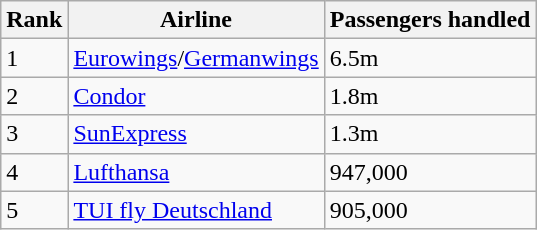<table class="wikitable sortable">
<tr>
<th>Rank</th>
<th>Airline</th>
<th>Passengers handled</th>
</tr>
<tr>
<td>1</td>
<td><a href='#'>Eurowings</a>/<a href='#'>Germanwings</a></td>
<td>6.5m</td>
</tr>
<tr>
<td>2</td>
<td><a href='#'>Condor</a></td>
<td>1.8m</td>
</tr>
<tr>
<td>3</td>
<td><a href='#'>SunExpress</a></td>
<td>1.3m</td>
</tr>
<tr>
<td>4</td>
<td><a href='#'>Lufthansa</a></td>
<td>947,000</td>
</tr>
<tr>
<td>5</td>
<td><a href='#'>TUI fly Deutschland</a></td>
<td>905,000</td>
</tr>
</table>
